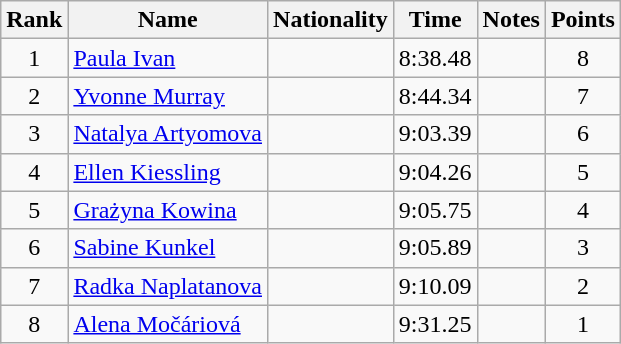<table class="wikitable sortable" style="text-align:center">
<tr>
<th>Rank</th>
<th>Name</th>
<th>Nationality</th>
<th>Time</th>
<th>Notes</th>
<th>Points</th>
</tr>
<tr>
<td>1</td>
<td align=left><a href='#'>Paula Ivan</a></td>
<td align=left></td>
<td>8:38.48</td>
<td></td>
<td>8</td>
</tr>
<tr>
<td>2</td>
<td align=left><a href='#'>Yvonne Murray</a></td>
<td align=left></td>
<td>8:44.34</td>
<td></td>
<td>7</td>
</tr>
<tr>
<td>3</td>
<td align=left><a href='#'>Natalya Artyomova</a></td>
<td align=left></td>
<td>9:03.39</td>
<td></td>
<td>6</td>
</tr>
<tr>
<td>4</td>
<td align=left><a href='#'>Ellen Kiessling</a></td>
<td align=left></td>
<td>9:04.26</td>
<td></td>
<td>5</td>
</tr>
<tr>
<td>5</td>
<td align=left><a href='#'>Grażyna Kowina</a></td>
<td align=left></td>
<td>9:05.75</td>
<td></td>
<td>4</td>
</tr>
<tr>
<td>6</td>
<td align=left><a href='#'>Sabine Kunkel</a></td>
<td align=left></td>
<td>9:05.89</td>
<td></td>
<td>3</td>
</tr>
<tr>
<td>7</td>
<td align=left><a href='#'>Radka Naplatanova</a></td>
<td align=left></td>
<td>9:10.09</td>
<td></td>
<td>2</td>
</tr>
<tr>
<td>8</td>
<td align=left><a href='#'>Alena Močáriová</a></td>
<td align=left></td>
<td>9:31.25</td>
<td></td>
<td>1</td>
</tr>
</table>
